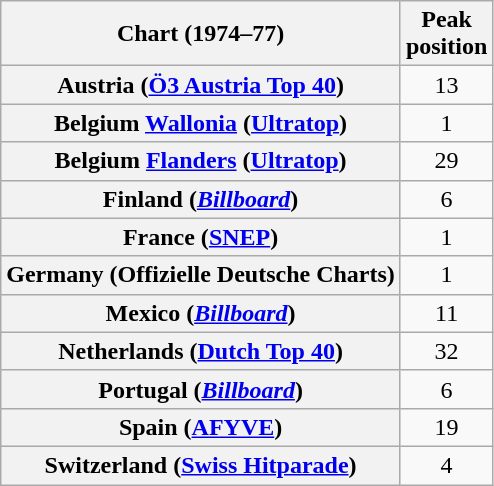<table class="wikitable sortable plainrowheaders" style="text-align:center;">
<tr>
<th>Chart (1974–77)</th>
<th>Peak<br>position</th>
</tr>
<tr>
<th scope="row">Austria (<a href='#'>Ö3 Austria Top 40</a>)</th>
<td>13</td>
</tr>
<tr>
<th scope="row">Belgium <a href='#'>Wallonia</a> (<a href='#'>Ultratop</a>)</th>
<td>1</td>
</tr>
<tr>
<th scope="row">Belgium <a href='#'>Flanders</a> (<a href='#'>Ultratop</a>)</th>
<td>29</td>
</tr>
<tr>
<th scope="row">Finland (<em><a href='#'>Billboard</a></em>)</th>
<td>6</td>
</tr>
<tr>
<th scope="row">France (<a href='#'>SNEP</a>)</th>
<td>1</td>
</tr>
<tr>
<th scope="row">Germany (Offizielle Deutsche Charts)</th>
<td>1</td>
</tr>
<tr>
<th scope="row">Mexico (<em><a href='#'>Billboard</a></em>)</th>
<td>11</td>
</tr>
<tr>
<th scope="row">Netherlands (<a href='#'>Dutch Top 40</a>)</th>
<td>32</td>
</tr>
<tr>
<th scope="row">Portugal (<em><a href='#'>Billboard</a></em>)</th>
<td>6</td>
</tr>
<tr>
<th scope="row">Spain (<a href='#'>AFYVE</a>)</th>
<td>19</td>
</tr>
<tr>
<th scope="row">Switzerland (<a href='#'>Swiss Hitparade</a>)</th>
<td>4</td>
</tr>
</table>
